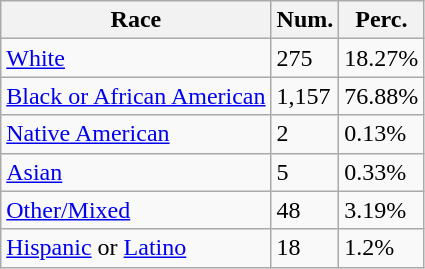<table class="wikitable">
<tr>
<th>Race</th>
<th>Num.</th>
<th>Perc.</th>
</tr>
<tr>
<td><a href='#'>White</a></td>
<td>275</td>
<td>18.27%</td>
</tr>
<tr>
<td><a href='#'>Black or African American</a></td>
<td>1,157</td>
<td>76.88%</td>
</tr>
<tr>
<td><a href='#'>Native American</a></td>
<td>2</td>
<td>0.13%</td>
</tr>
<tr>
<td><a href='#'>Asian</a></td>
<td>5</td>
<td>0.33%</td>
</tr>
<tr>
<td><a href='#'>Other/Mixed</a></td>
<td>48</td>
<td>3.19%</td>
</tr>
<tr>
<td><a href='#'>Hispanic</a> or <a href='#'>Latino</a></td>
<td>18</td>
<td>1.2%</td>
</tr>
</table>
